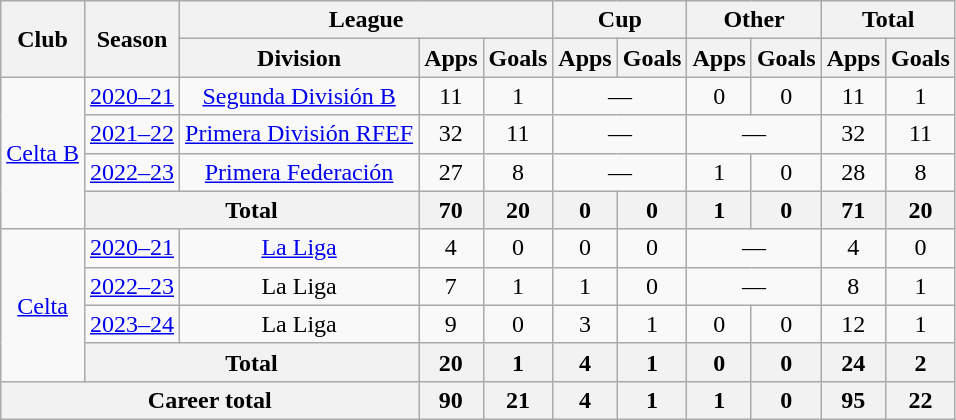<table class=wikitable style=text-align:center>
<tr>
<th rowspan=2>Club</th>
<th rowspan=2>Season</th>
<th colspan=3>League</th>
<th colspan="2">Cup</th>
<th colspan="2">Other</th>
<th colspan=2>Total</th>
</tr>
<tr>
<th>Division</th>
<th>Apps</th>
<th>Goals</th>
<th>Apps</th>
<th>Goals</th>
<th>Apps</th>
<th>Goals</th>
<th>Apps</th>
<th>Goals</th>
</tr>
<tr>
<td rowspan="4"><a href='#'>Celta B</a></td>
<td><a href='#'>2020–21</a></td>
<td><a href='#'>Segunda División B</a></td>
<td>11</td>
<td>1</td>
<td colspan="2">—</td>
<td>0</td>
<td>0</td>
<td>11</td>
<td>1</td>
</tr>
<tr>
<td><a href='#'>2021–22</a></td>
<td><a href='#'>Primera División RFEF</a></td>
<td>32</td>
<td>11</td>
<td colspan="2">—</td>
<td colspan="2">—</td>
<td>32</td>
<td>11</td>
</tr>
<tr>
<td><a href='#'>2022–23</a></td>
<td><a href='#'>Primera Federación</a></td>
<td>27</td>
<td>8</td>
<td colspan="2">—</td>
<td>1</td>
<td>0</td>
<td>28</td>
<td>8</td>
</tr>
<tr>
<th colspan="2">Total</th>
<th>70</th>
<th>20</th>
<th>0</th>
<th>0</th>
<th>1</th>
<th>0</th>
<th>71</th>
<th>20</th>
</tr>
<tr>
<td rowspan="4"><a href='#'>Celta</a></td>
<td><a href='#'>2020–21</a></td>
<td><a href='#'>La Liga</a></td>
<td>4</td>
<td>0</td>
<td>0</td>
<td>0</td>
<td colspan="2">—</td>
<td>4</td>
<td>0</td>
</tr>
<tr>
<td><a href='#'>2022–23</a></td>
<td>La Liga</td>
<td>7</td>
<td>1</td>
<td>1</td>
<td>0</td>
<td colspan="2">—</td>
<td>8</td>
<td>1</td>
</tr>
<tr>
<td><a href='#'>2023–24</a></td>
<td>La Liga</td>
<td>9</td>
<td>0</td>
<td>3</td>
<td>1</td>
<td>0</td>
<td>0</td>
<td>12</td>
<td>1</td>
</tr>
<tr>
<th colspan="2">Total</th>
<th>20</th>
<th>1</th>
<th>4</th>
<th>1</th>
<th>0</th>
<th>0</th>
<th>24</th>
<th>2</th>
</tr>
<tr>
<th colspan="3">Career total</th>
<th>90</th>
<th>21</th>
<th>4</th>
<th>1</th>
<th>1</th>
<th>0</th>
<th>95</th>
<th>22</th>
</tr>
</table>
